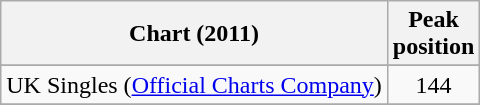<table class="wikitable sortable">
<tr>
<th>Chart (2011)</th>
<th>Peak<br>position</th>
</tr>
<tr>
</tr>
<tr>
<td>UK Singles (<a href='#'>Official Charts Company</a>)</td>
<td style="text-align:center;">144</td>
</tr>
<tr>
</tr>
</table>
